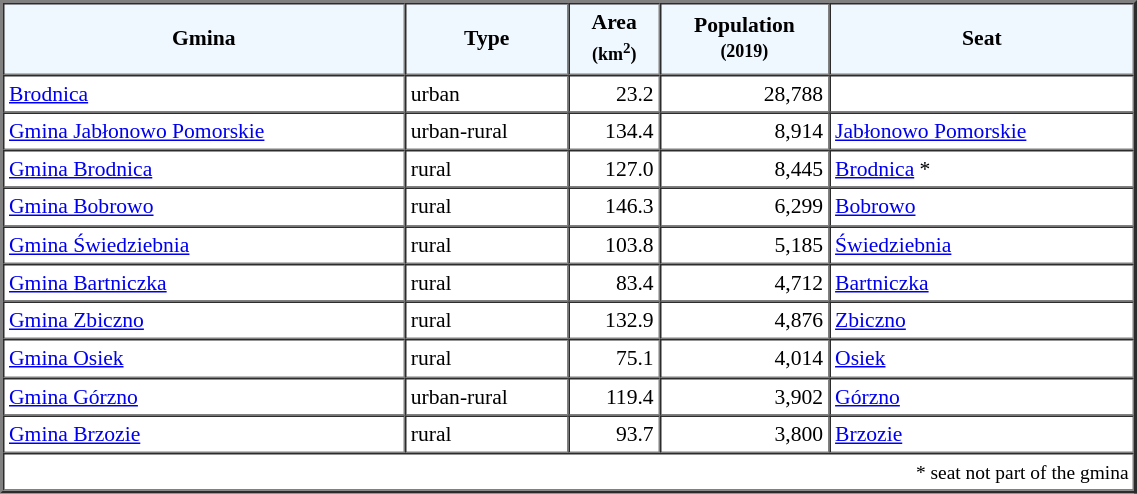<table width="60%" border="2" cellpadding="3" cellspacing="0" style="font-size:90%;line-height:120%;">
<tr bgcolor="F0F8FF">
<td style="text-align:center;"><strong>Gmina</strong></td>
<td style="text-align:center;"><strong>Type</strong></td>
<td style="text-align:center;"><strong>Area<br><small>(km<sup>2</sup>)</small></strong></td>
<td style="text-align:center;"><strong>Population<br><small>(2019)</small></strong></td>
<td style="text-align:center;"><strong>Seat</strong></td>
</tr>
<tr>
<td><a href='#'>Brodnica</a></td>
<td>urban</td>
<td style="text-align:right;">23.2</td>
<td style="text-align:right;">28,788</td>
<td> </td>
</tr>
<tr>
<td><a href='#'>Gmina Jabłonowo Pomorskie</a></td>
<td>urban-rural</td>
<td style="text-align:right;">134.4</td>
<td style="text-align:right;">8,914</td>
<td><a href='#'>Jabłonowo Pomorskie</a></td>
</tr>
<tr>
<td><a href='#'>Gmina Brodnica</a></td>
<td>rural</td>
<td style="text-align:right;">127.0</td>
<td style="text-align:right;">8,445</td>
<td><a href='#'>Brodnica</a> *</td>
</tr>
<tr>
<td><a href='#'>Gmina Bobrowo</a></td>
<td>rural</td>
<td style="text-align:right;">146.3</td>
<td style="text-align:right;">6,299</td>
<td><a href='#'>Bobrowo</a></td>
</tr>
<tr>
<td><a href='#'>Gmina Świedziebnia</a></td>
<td>rural</td>
<td style="text-align:right;">103.8</td>
<td style="text-align:right;">5,185</td>
<td><a href='#'>Świedziebnia</a></td>
</tr>
<tr>
<td><a href='#'>Gmina Bartniczka</a></td>
<td>rural</td>
<td style="text-align:right;">83.4</td>
<td style="text-align:right;">4,712</td>
<td><a href='#'>Bartniczka</a></td>
</tr>
<tr>
<td><a href='#'>Gmina Zbiczno</a></td>
<td>rural</td>
<td style="text-align:right;">132.9</td>
<td style="text-align:right;">4,876</td>
<td><a href='#'>Zbiczno</a></td>
</tr>
<tr>
<td><a href='#'>Gmina Osiek</a></td>
<td>rural</td>
<td style="text-align:right;">75.1</td>
<td style="text-align:right;">4,014</td>
<td><a href='#'>Osiek</a></td>
</tr>
<tr>
<td><a href='#'>Gmina Górzno</a></td>
<td>urban-rural</td>
<td style="text-align:right;">119.4</td>
<td style="text-align:right;">3,902</td>
<td><a href='#'>Górzno</a></td>
</tr>
<tr>
<td><a href='#'>Gmina Brzozie</a></td>
<td>rural</td>
<td style="text-align:right;">93.7</td>
<td style="text-align:right;">3,800</td>
<td><a href='#'>Brzozie</a></td>
</tr>
<tr>
<td colspan=5 style="text-align:right;font-size:90%">* seat not part of the gmina</td>
</tr>
<tr>
</tr>
</table>
